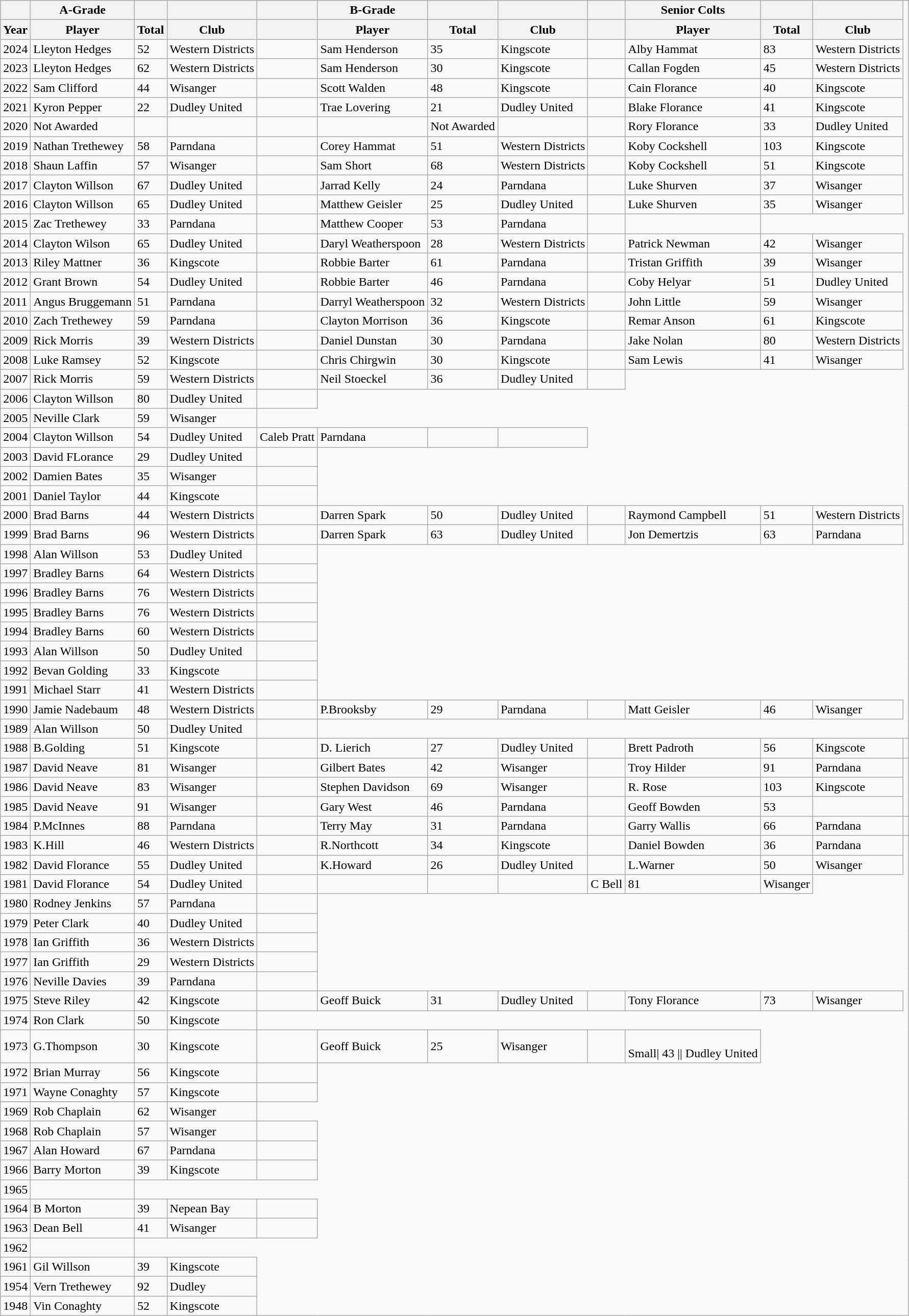<table class="wikitable sortable">
<tr>
<th></th>
<th>A-Grade</th>
<th></th>
<th></th>
<th></th>
<th>B-Grade</th>
<th></th>
<th></th>
<th></th>
<th>Senior Colts</th>
<th></th>
<th></th>
</tr>
<tr>
<th>Year</th>
<th>Player</th>
<th>Total</th>
<th>Club</th>
<th></th>
<th>Player</th>
<th>Total</th>
<th>Club</th>
<th></th>
<th>Player</th>
<th>Total</th>
<th>Club</th>
</tr>
<tr>
<td>2024</td>
<td>Lleyton Hedges</td>
<td>52</td>
<td>Western Districts</td>
<td></td>
<td>Sam Henderson</td>
<td>35</td>
<td>Kingscote</td>
<td></td>
<td>Alby Hammat</td>
<td>83</td>
<td>Western Districts</td>
</tr>
<tr>
<td>2023</td>
<td>Lleyton Hedges</td>
<td>62</td>
<td>Western Districts</td>
<td></td>
<td>Sam Henderson</td>
<td>30</td>
<td>Kingscote</td>
<td></td>
<td>Callan Fogden</td>
<td>45</td>
<td>Western Districts</td>
</tr>
<tr>
<td>2022</td>
<td>Sam Clifford</td>
<td>44</td>
<td>Wisanger</td>
<td></td>
<td>Scott Walden</td>
<td>48</td>
<td>Kingscote</td>
<td></td>
<td>Cain Florance</td>
<td>40</td>
<td>Kingscote</td>
</tr>
<tr>
<td>2021</td>
<td>Kyron Pepper</td>
<td>22</td>
<td>Dudley United</td>
<td></td>
<td>Trae Lovering</td>
<td>21</td>
<td>Dudley United</td>
<td></td>
<td>Blake Florance</td>
<td>41</td>
<td>Kingscote</td>
</tr>
<tr>
<td>2020</td>
<td>Not Awarded</td>
<td></td>
<td></td>
<td></td>
<td></td>
<td>Not Awarded</td>
<td></td>
<td></td>
<td>Rory Florance</td>
<td>33</td>
<td>Dudley United</td>
</tr>
<tr>
<td>2019</td>
<td>Nathan Trethewey</td>
<td>58</td>
<td>Parndana</td>
<td></td>
<td>Corey Hammat</td>
<td>51</td>
<td>Western Districts</td>
<td></td>
<td>Koby Cockshell</td>
<td>103</td>
<td>Kingscote</td>
</tr>
<tr>
<td>2018</td>
<td>Shaun Laffin</td>
<td>57</td>
<td>Wisanger</td>
<td></td>
<td>Sam Short</td>
<td>68</td>
<td>Western Districts</td>
<td></td>
<td>Koby Cockshell</td>
<td>51</td>
<td>Kingscote</td>
</tr>
<tr>
<td>2017</td>
<td>Clayton Willson</td>
<td>67</td>
<td>Dudley United</td>
<td></td>
<td>Jarrad Kelly</td>
<td>24</td>
<td>Parndana</td>
<td></td>
<td>Luke Shurven</td>
<td>37</td>
<td>Wisanger</td>
</tr>
<tr>
<td>2016</td>
<td>Clayton Willson</td>
<td>65</td>
<td>Dudley United</td>
<td></td>
<td>Matthew Geisler</td>
<td>25</td>
<td>Dudley United</td>
<td></td>
<td>Luke Shurven</td>
<td>35</td>
<td>Wisanger</td>
</tr>
<tr>
<td>2015</td>
<td>Zac Trethewey</td>
<td>33</td>
<td>Parndana</td>
<td></td>
<td>Matthew Cooper</td>
<td>53</td>
<td>Parndana</td>
<td></td>
<td></td>
</tr>
<tr>
<td>2014</td>
<td>Clayton Wilson</td>
<td>65</td>
<td>Dudley United</td>
<td></td>
<td>Daryl Weatherspoon</td>
<td>28</td>
<td>Western Districts</td>
<td></td>
<td>Patrick Newman</td>
<td>42</td>
<td>Wisanger</td>
</tr>
<tr>
<td>2013</td>
<td>Riley Mattner</td>
<td>36</td>
<td>Kingscote</td>
<td></td>
<td>Robbie Barter</td>
<td>61</td>
<td>Parndana</td>
<td></td>
<td>Tristan Griffith</td>
<td>39</td>
<td>Wisanger</td>
</tr>
<tr>
<td>2012</td>
<td>Grant Brown</td>
<td>54</td>
<td>Dudley United</td>
<td></td>
<td>Robbie Barter</td>
<td>46</td>
<td>Parndana</td>
<td></td>
<td>Coby Helyar</td>
<td>51</td>
<td>Dudley United</td>
</tr>
<tr>
<td>2011</td>
<td>Angus Bruggemann</td>
<td>51</td>
<td>Parndana</td>
<td></td>
<td>Darryl Weatherspoon</td>
<td>32</td>
<td>Western Districts</td>
<td></td>
<td>John Little</td>
<td>59</td>
<td>Wisanger</td>
</tr>
<tr>
<td>2010</td>
<td>Zach Trethewey</td>
<td>59</td>
<td>Parndana</td>
<td></td>
<td>Clayton Morrison</td>
<td>36</td>
<td>Kingscote</td>
<td></td>
<td>Remar Anson</td>
<td>61</td>
<td>Kingscote</td>
</tr>
<tr>
<td>2009</td>
<td>Rick Morris</td>
<td>39</td>
<td>Western Districts</td>
<td></td>
<td>Daniel Dunstan</td>
<td>30</td>
<td>Parndana</td>
<td></td>
<td>Jake Nolan</td>
<td>80</td>
<td>Western Districts</td>
</tr>
<tr>
<td>2008</td>
<td>Luke Ramsey</td>
<td>52</td>
<td>Kingscote</td>
<td></td>
<td>Chris Chirgwin</td>
<td>30</td>
<td>Kingscote</td>
<td></td>
<td>Sam Lewis</td>
<td>41</td>
<td>Wisanger</td>
</tr>
<tr>
<td>2007</td>
<td>Rick Morris</td>
<td>59</td>
<td>Western Districts</td>
<td></td>
<td>Neil Stoeckel</td>
<td>36</td>
<td>Dudley United</td>
<td></td>
</tr>
<tr>
<td>2006</td>
<td>Clayton Willson</td>
<td>80</td>
<td>Dudley United</td>
<td></td>
</tr>
<tr>
<td>2005</td>
<td>Neville Clark</td>
<td>59</td>
<td>Wisanger</td>
</tr>
<tr>
<td>2004</td>
<td>Clayton Willson</td>
<td>54</td>
<td>Dudley United</td>
<td>Caleb Pratt</td>
<td>Parndana</td>
<td></td>
<td></td>
</tr>
<tr>
<td>2003</td>
<td>David FLorance</td>
<td>29</td>
<td>Dudley United</td>
<td></td>
</tr>
<tr>
<td>2002</td>
<td>Damien Bates</td>
<td>35</td>
<td>Wisanger</td>
<td></td>
</tr>
<tr>
<td>2001</td>
<td>Daniel Taylor</td>
<td>44</td>
<td>Kingscote</td>
<td></td>
</tr>
<tr>
<td>2000</td>
<td>Brad Barns</td>
<td>44</td>
<td>Western Districts</td>
<td></td>
<td>Darren Spark</td>
<td>50</td>
<td>Dudley United</td>
<td></td>
<td>Raymond Campbell</td>
<td>51</td>
<td>Western Districts</td>
</tr>
<tr>
<td>1999</td>
<td>Brad Barns</td>
<td>96</td>
<td>Western Districts</td>
<td></td>
<td>Darren Spark</td>
<td>63</td>
<td>Dudley United</td>
<td></td>
<td>Jon Demertzis</td>
<td>63</td>
<td>Parndana</td>
</tr>
<tr>
<td>1998</td>
<td>Alan Willson</td>
<td>53</td>
<td>Dudley United</td>
<td></td>
</tr>
<tr>
<td>1997</td>
<td>Bradley Barns</td>
<td>64</td>
<td>Western Districts</td>
<td></td>
</tr>
<tr>
<td>1996</td>
<td>Bradley Barns</td>
<td>76</td>
<td>Western Districts</td>
<td></td>
</tr>
<tr>
<td>1995</td>
<td>Bradley Barns</td>
<td>76</td>
<td>Western Districts</td>
<td></td>
</tr>
<tr>
<td>1994</td>
<td>Bradley Barns</td>
<td>60</td>
<td>Western Districts</td>
<td></td>
</tr>
<tr>
<td>1993</td>
<td>Alan Willson</td>
<td>50</td>
<td>Dudley United</td>
<td></td>
</tr>
<tr>
<td>1992</td>
<td>Bevan Golding</td>
<td>33</td>
<td>Kingscote</td>
<td></td>
</tr>
<tr>
<td>1991</td>
<td>Michael Starr</td>
<td>41</td>
<td>Western Districts</td>
<td></td>
</tr>
<tr>
<td>1990</td>
<td>Jamie Nadebaum</td>
<td>48</td>
<td>Western Districts</td>
<td></td>
<td>P.Brooksby</td>
<td>29</td>
<td>Parndana</td>
<td></td>
<td>Matt Geisler</td>
<td>46</td>
<td>Wisanger</td>
</tr>
<tr>
<td>1989</td>
<td>Alan Willson</td>
<td>50</td>
<td>Dudley United</td>
<td></td>
</tr>
<tr>
<td>1988</td>
<td>B.Golding</td>
<td>51</td>
<td>Kingscote</td>
<td></td>
<td>D. Lierich</td>
<td>27</td>
<td>Dudley United</td>
<td></td>
<td>Brett Padroth</td>
<td>56</td>
<td>Kingscote</td>
<td></td>
</tr>
<tr>
<td>1987</td>
<td>David Neave</td>
<td>81</td>
<td>Wisanger</td>
<td></td>
<td>Gilbert Bates</td>
<td>42</td>
<td>Wisanger</td>
<td></td>
<td>Troy Hilder</td>
<td>91</td>
<td>Parndana</td>
</tr>
<tr>
<td>1986</td>
<td>David Neave</td>
<td>83</td>
<td>Wisanger</td>
<td></td>
<td>Stephen Davidson</td>
<td>69</td>
<td>Wisanger</td>
<td></td>
<td>R. Rose</td>
<td>103</td>
<td>Kingscote</td>
</tr>
<tr>
<td>1985</td>
<td>David Neave</td>
<td>91</td>
<td>Wisanger</td>
<td></td>
<td>Gary West</td>
<td>46</td>
<td>Parndana</td>
<td></td>
<td>Geoff Bowden</td>
<td>53</td>
<td Parndana></td>
</tr>
<tr>
<td>1984</td>
<td>P.McInnes</td>
<td>88</td>
<td>Parndana</td>
<td></td>
<td>Terry May</td>
<td>31</td>
<td>Parndana</td>
<td></td>
<td>Garry Wallis</td>
<td>66</td>
<td>Parndana</td>
<td></td>
</tr>
<tr>
<td>1983</td>
<td>K.Hill</td>
<td>46</td>
<td>Western Districts</td>
<td></td>
<td>R.Northcott</td>
<td>34</td>
<td>Kingscote</td>
<td></td>
<td>Daniel Bowden</td>
<td>36</td>
<td>Parndana</td>
</tr>
<tr>
<td>1982</td>
<td>David Florance</td>
<td>55</td>
<td>Dudley United</td>
<td></td>
<td>K.Howard</td>
<td>26</td>
<td>Dudley United</td>
<td></td>
<td>L.Warner</td>
<td>50</td>
<td>Wisanger</td>
</tr>
<tr>
<td>1981</td>
<td>David Florance</td>
<td>54</td>
<td>Dudley United</td>
<td></td>
<td></td>
<td></td>
<td></td>
<td>C Bell</td>
<td>81</td>
<td>Wisanger</td>
</tr>
<tr>
<td>1980</td>
<td>Rodney Jenkins</td>
<td>57</td>
<td>Parndana</td>
<td></td>
</tr>
<tr>
<td>1979</td>
<td>Peter Clark</td>
<td>40</td>
<td>Dudley United</td>
<td></td>
</tr>
<tr>
<td>1978</td>
<td>Ian Griffith</td>
<td>36</td>
<td>Western Districts</td>
<td></td>
</tr>
<tr>
<td>1977</td>
<td>Ian Griffith</td>
<td>29</td>
<td>Western Districts</td>
<td></td>
</tr>
<tr>
<td>1976</td>
<td>Neville Davies</td>
<td>39</td>
<td>Parndana</td>
<td></td>
</tr>
<tr>
<td>1975</td>
<td>Steve Riley</td>
<td>42</td>
<td>Kingscote</td>
<td></td>
<td>Geoff Buick</td>
<td>31</td>
<td>Dudley United</td>
<td></td>
<td>Tony Florance</td>
<td>73</td>
<td>Wisanger</td>
</tr>
<tr>
<td>1974</td>
<td>Ron Clark</td>
<td>50</td>
<td>Kingscote</td>
</tr>
<tr>
<td>1973</td>
<td>G.Thompson</td>
<td>30</td>
<td>Kingscote</td>
<td></td>
<td>Geoff Buick</td>
<td>25</td>
<td>Wisanger</td>
<td></td>
<td Peter Clark><br>Small| 43 || Dudley United</td>
</tr>
<tr>
<td>1972</td>
<td>Brian Murray</td>
<td>56</td>
<td>Kingscote</td>
<td></td>
</tr>
<tr>
<td>1971</td>
<td>Wayne Conaghty</td>
<td>57</td>
<td>Kingscote</td>
<td></td>
</tr>
<tr †|1970 || Rob Chaplain || 73|| Wisanger|||| M.Willson||34|| Dudley United||>
</tr>
<tr>
<td>1969</td>
<td>Rob Chaplain</td>
<td>62</td>
<td>Wisanger</td>
</tr>
<tr>
<td>1968</td>
<td>Rob Chaplain</td>
<td>57</td>
<td>Wisanger</td>
<td></td>
</tr>
<tr>
<td>1967</td>
<td>Alan Howard</td>
<td>67</td>
<td>Parndana</td>
<td></td>
</tr>
<tr>
<td>1966</td>
<td>Barry Morton</td>
<td>39</td>
<td>Kingscote</td>
<td></td>
</tr>
<tr>
<td>1965</td>
<td></td>
</tr>
<tr>
<td>1964</td>
<td>B Morton</td>
<td>39</td>
<td>Nepean Bay</td>
<td></td>
</tr>
<tr>
<td>1963</td>
<td>Dean Bell</td>
<td>41</td>
<td>Wisanger</td>
<td></td>
</tr>
<tr>
<td>1962</td>
<td></td>
</tr>
<tr>
<td>1961</td>
<td>Gil Willson</td>
<td>39</td>
<td>Kingscote</td>
</tr>
<tr>
<td>1954</td>
<td>Vern Trethewey</td>
<td>92</td>
<td>Dudley</td>
</tr>
<tr>
<td>1948</td>
<td>Vin Conaghty</td>
<td>52</td>
<td>Kingscote</td>
</tr>
</table>
